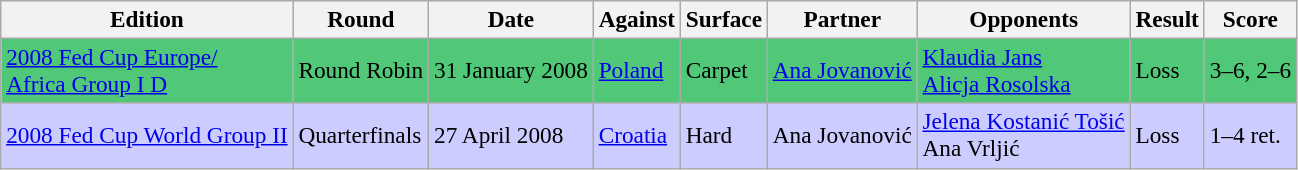<table class="wikitable" style="font-size:97%;">
<tr bgcolor="#eeeeee">
<th>Edition</th>
<th>Round</th>
<th>Date</th>
<th>Against</th>
<th>Surface</th>
<th>Partner</th>
<th>Opponents</th>
<th>Result</th>
<th>Score</th>
</tr>
<tr bgcolor="#50C878">
<td><a href='#'>2008 Fed Cup Europe/<br>Africa Group I D</a></td>
<td>Round Robin</td>
<td>31 January 2008</td>
<td> <a href='#'>Poland</a></td>
<td>Carpet</td>
<td><a href='#'>Ana Jovanović</a></td>
<td><a href='#'>Klaudia Jans</a> <br> <a href='#'>Alicja Rosolska</a></td>
<td>Loss</td>
<td>3–6, 2–6</td>
</tr>
<tr bgcolor="#CCCCFF">
<td><a href='#'>2008 Fed Cup World Group II</a></td>
<td>Quarterfinals</td>
<td>27 April 2008</td>
<td> <a href='#'>Croatia</a></td>
<td>Hard</td>
<td>Ana Jovanović</td>
<td><a href='#'>Jelena Kostanić Tošić</a> <br> Ana Vrljić</td>
<td>Loss</td>
<td>1–4 ret.</td>
</tr>
</table>
